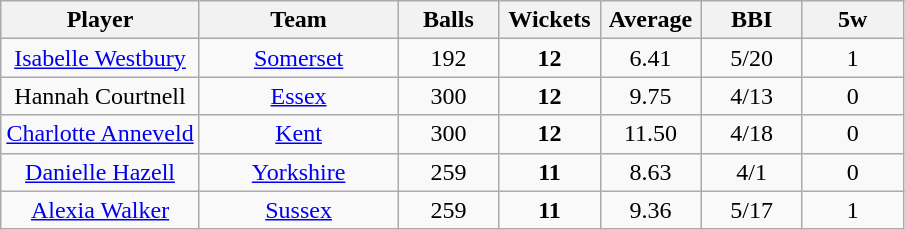<table class="wikitable" style="text-align:center">
<tr>
<th width=125>Player</th>
<th width=125>Team</th>
<th width=60>Balls</th>
<th width=60>Wickets</th>
<th width=60>Average</th>
<th width=60>BBI</th>
<th width=60>5w</th>
</tr>
<tr>
<td><a href='#'>Isabelle Westbury</a></td>
<td><a href='#'>Somerset</a></td>
<td>192</td>
<td><strong>12</strong></td>
<td>6.41</td>
<td>5/20</td>
<td>1</td>
</tr>
<tr>
<td>Hannah Courtnell</td>
<td><a href='#'>Essex</a></td>
<td>300</td>
<td><strong>12</strong></td>
<td>9.75</td>
<td>4/13</td>
<td>0</td>
</tr>
<tr>
<td><a href='#'>Charlotte Anneveld</a></td>
<td><a href='#'>Kent</a></td>
<td>300</td>
<td><strong>12</strong></td>
<td>11.50</td>
<td>4/18</td>
<td>0</td>
</tr>
<tr>
<td><a href='#'>Danielle Hazell</a></td>
<td><a href='#'>Yorkshire</a></td>
<td>259</td>
<td><strong>11</strong></td>
<td>8.63</td>
<td>4/1</td>
<td>0</td>
</tr>
<tr>
<td><a href='#'>Alexia Walker</a></td>
<td><a href='#'>Sussex</a></td>
<td>259</td>
<td><strong>11</strong></td>
<td>9.36</td>
<td>5/17</td>
<td>1</td>
</tr>
</table>
